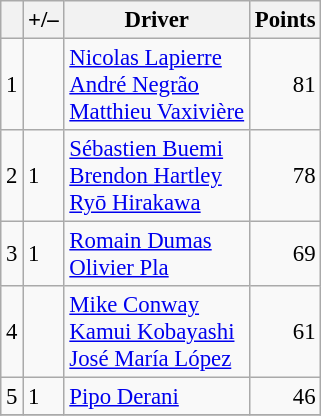<table class="wikitable" style="font-size: 95%;">
<tr>
<th scope="col"></th>
<th scope="col">+/–</th>
<th scope="col">Driver</th>
<th scope="col">Points</th>
</tr>
<tr>
<td align="center">1</td>
<td align="left"></td>
<td> <a href='#'>Nicolas Lapierre</a><br> <a href='#'>André Negrão</a><br> <a href='#'>Matthieu Vaxivière</a></td>
<td align="right">81</td>
</tr>
<tr>
<td align="center">2</td>
<td align="left"> 1</td>
<td> <a href='#'>Sébastien Buemi</a><br> <a href='#'>Brendon Hartley</a><br> <a href='#'>Ryō Hirakawa</a></td>
<td align="right">78</td>
</tr>
<tr>
<td align="center">3</td>
<td align="left"> 1</td>
<td> <a href='#'>Romain Dumas</a><br> <a href='#'>Olivier Pla</a></td>
<td align="right">69</td>
</tr>
<tr>
<td align="center">4</td>
<td align="left"></td>
<td> <a href='#'>Mike Conway</a><br> <a href='#'>Kamui Kobayashi</a><br> <a href='#'>José María López</a></td>
<td align="right">61</td>
</tr>
<tr>
<td align="center">5</td>
<td align="left"> 1</td>
<td> <a href='#'>Pipo Derani</a></td>
<td align="right">46</td>
</tr>
<tr>
</tr>
</table>
